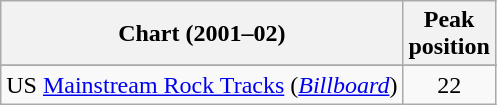<table class="wikitable sortable">
<tr>
<th>Chart (2001–02)</th>
<th>Peak<br>position</th>
</tr>
<tr>
</tr>
<tr>
</tr>
<tr>
</tr>
<tr>
<td>US <a href='#'>Mainstream Rock Tracks</a> (<em><a href='#'>Billboard</a></em>)</td>
<td align="center">22</td>
</tr>
</table>
